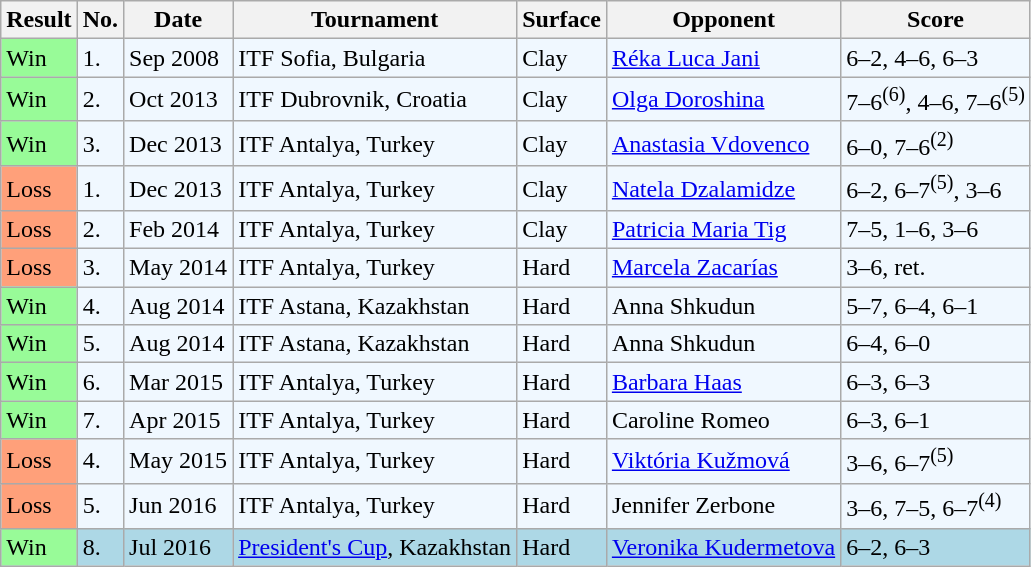<table class="sortable wikitable">
<tr>
<th>Result</th>
<th>No.</th>
<th>Date</th>
<th>Tournament</th>
<th>Surface</th>
<th>Opponent</th>
<th class="unsortable">Score</th>
</tr>
<tr style="background:#f0f8ff;">
<td style="background:#98fb98;">Win</td>
<td>1.</td>
<td>Sep 2008</td>
<td>ITF Sofia, Bulgaria</td>
<td>Clay</td>
<td> <a href='#'>Réka Luca Jani</a></td>
<td>6–2, 4–6, 6–3</td>
</tr>
<tr style="background:#f0f8ff;">
<td style="background:#98fb98;">Win</td>
<td>2.</td>
<td>Oct 2013</td>
<td>ITF Dubrovnik, Croatia</td>
<td>Clay</td>
<td> <a href='#'>Olga Doroshina</a></td>
<td>7–6<sup>(6)</sup>, 4–6, 7–6<sup>(5)</sup></td>
</tr>
<tr style="background:#f0f8ff;">
<td style="background:#98fb98;">Win</td>
<td>3.</td>
<td>Dec 2013</td>
<td>ITF Antalya, Turkey</td>
<td>Clay</td>
<td> <a href='#'>Anastasia Vdovenco</a></td>
<td>6–0, 7–6<sup>(2)</sup></td>
</tr>
<tr style="background:#f0f8ff;">
<td style="background:#ffa07a;">Loss</td>
<td>1.</td>
<td>Dec 2013</td>
<td>ITF Antalya, Turkey</td>
<td>Clay</td>
<td> <a href='#'>Natela Dzalamidze</a></td>
<td>6–2, 6–7<sup>(5)</sup>, 3–6</td>
</tr>
<tr style="background:#f0f8ff;">
<td style="background:#ffa07a;">Loss</td>
<td>2.</td>
<td>Feb 2014</td>
<td>ITF Antalya, Turkey</td>
<td>Clay</td>
<td> <a href='#'>Patricia Maria Tig</a></td>
<td>7–5, 1–6, 3–6</td>
</tr>
<tr style="background:#f0f8ff;">
<td style="background:#ffa07a;">Loss</td>
<td>3.</td>
<td>May 2014</td>
<td>ITF Antalya, Turkey</td>
<td>Hard</td>
<td> <a href='#'>Marcela Zacarías</a></td>
<td>3–6, ret.</td>
</tr>
<tr style="background:#f0f8ff;">
<td style="background:#98fb98;">Win</td>
<td>4.</td>
<td>Aug 2014</td>
<td>ITF Astana, Kazakhstan</td>
<td>Hard</td>
<td> Anna Shkudun</td>
<td>5–7, 6–4, 6–1</td>
</tr>
<tr style="background:#f0f8ff;">
<td style="background:#98fb98;">Win</td>
<td>5.</td>
<td>Aug 2014</td>
<td>ITF Astana, Kazakhstan</td>
<td>Hard</td>
<td> Anna Shkudun</td>
<td>6–4, 6–0</td>
</tr>
<tr style="background:#f0f8ff;">
<td style="background:#98fb98;">Win</td>
<td>6.</td>
<td>Mar 2015</td>
<td>ITF Antalya, Turkey</td>
<td>Hard</td>
<td> <a href='#'>Barbara Haas</a></td>
<td>6–3, 6–3</td>
</tr>
<tr style="background:#f0f8ff;">
<td style="background:#98fb98;">Win</td>
<td>7.</td>
<td>Apr 2015</td>
<td>ITF Antalya, Turkey</td>
<td>Hard</td>
<td> Caroline Romeo</td>
<td>6–3, 6–1</td>
</tr>
<tr style="background:#f0f8ff;">
<td style="background:#ffa07a;">Loss</td>
<td>4.</td>
<td>May 2015</td>
<td>ITF Antalya, Turkey</td>
<td>Hard</td>
<td> <a href='#'>Viktória Kužmová</a></td>
<td>3–6, 6–7<sup>(5)</sup></td>
</tr>
<tr style="background:#f0f8ff;">
<td style="background:#ffa07a;">Loss</td>
<td>5.</td>
<td>Jun 2016</td>
<td>ITF Antalya, Turkey</td>
<td>Hard</td>
<td> Jennifer Zerbone</td>
<td>3–6, 7–5, 6–7<sup>(4)</sup></td>
</tr>
<tr style="background:lightblue;">
<td style="background:#98fb98;">Win</td>
<td>8.</td>
<td>Jul 2016</td>
<td><a href='#'>President's Cup</a>, Kazakhstan</td>
<td>Hard</td>
<td> <a href='#'>Veronika Kudermetova</a></td>
<td>6–2, 6–3</td>
</tr>
</table>
